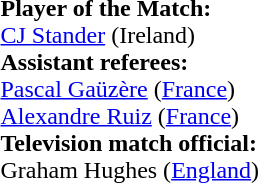<table style="width:100%">
<tr>
<td><br><strong>Player of the Match:</strong>
<br><a href='#'>CJ Stander</a> (Ireland)<br><strong>Assistant referees:</strong>
<br><a href='#'>Pascal Gaüzère</a> (<a href='#'>France</a>)
<br><a href='#'>Alexandre Ruiz</a> (<a href='#'>France</a>)
<br><strong>Television match official:</strong>
<br>Graham Hughes (<a href='#'>England</a>)</td>
</tr>
</table>
